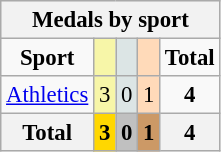<table class="wikitable" style="font-size:95%">
<tr style="background:#efefef;">
<th colspan=5><strong>Medals by sport</strong></th>
</tr>
<tr align=center>
<td><strong>Sport</strong></td>
<td bgcolor=#f7f6a8></td>
<td bgcolor=#dce5e5></td>
<td bgcolor=#ffdab9></td>
<td><strong>Total</strong></td>
</tr>
<tr align=center>
<td><a href='#'>Athletics</a></td>
<td style="background:#F7F6A8;">3</td>
<td style="background:#DCE5E5;">0</td>
<td style="background:#FFDAB9;">1</td>
<td><strong>4</strong></td>
</tr>
<tr align=center>
<th><strong>Total</strong></th>
<th style="background:gold;"><strong>3</strong></th>
<th style="background:silver;"><strong>0</strong></th>
<th style="background:#c96;"><strong>1</strong></th>
<th><strong>4</strong></th>
</tr>
</table>
